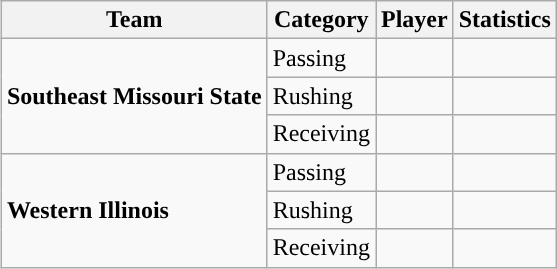<table class="wikitable" style="float: right;">
<tr>
<th>Team</th>
<th>Category</th>
<th>Player</th>
<th>Statistics</th>
</tr>
<tr>
<td rowspan=3><strong>Southeast Missouri State</strong></td>
<td>Passing</td>
<td></td>
<td></td>
</tr>
<tr>
<td>Rushing</td>
<td></td>
<td></td>
</tr>
<tr>
<td>Receiving</td>
<td></td>
<td></td>
</tr>
<tr>
<td rowspan=3><strong>Western Illinois</strong></td>
<td>Passing</td>
<td></td>
<td></td>
</tr>
<tr>
<td>Rushing</td>
<td></td>
<td></td>
</tr>
<tr>
<td>Receiving</td>
<td></td>
<td></td>
</tr>
</table>
